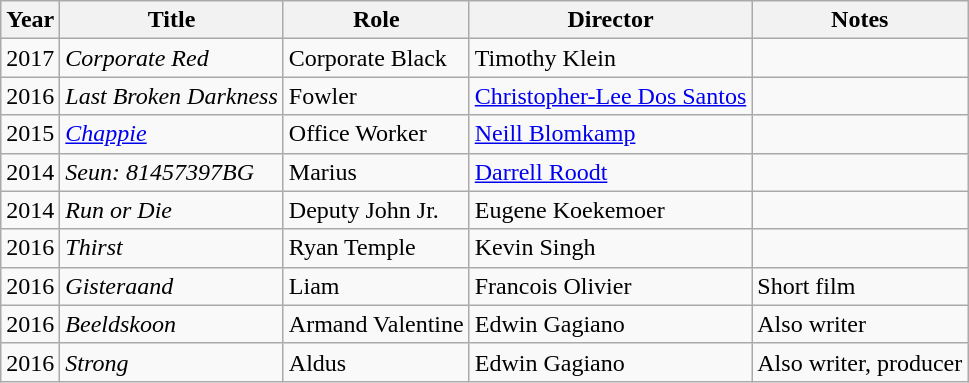<table class="wikitable">
<tr>
<th>Year</th>
<th>Title</th>
<th>Role</th>
<th>Director</th>
<th class="unsortable">Notes</th>
</tr>
<tr>
<td>2017</td>
<td><em>Corporate Red</em></td>
<td>Corporate Black</td>
<td>Timothy Klein</td>
<td></td>
</tr>
<tr>
<td>2016</td>
<td><em>Last Broken Darkness</em></td>
<td>Fowler</td>
<td><a href='#'>Christopher-Lee Dos Santos</a></td>
<td></td>
</tr>
<tr>
<td>2015</td>
<td><em><a href='#'>Chappie</a></em></td>
<td>Office Worker</td>
<td><a href='#'>Neill Blomkamp</a></td>
<td></td>
</tr>
<tr>
<td>2014</td>
<td><em>Seun: 81457397BG</em></td>
<td>Marius</td>
<td><a href='#'>Darrell Roodt</a></td>
<td></td>
</tr>
<tr>
<td>2014</td>
<td><em>Run or Die</em></td>
<td>Deputy John Jr.</td>
<td>Eugene Koekemoer</td>
<td></td>
</tr>
<tr>
<td>2016</td>
<td><em>Thirst</em></td>
<td>Ryan Temple</td>
<td>Kevin Singh</td>
<td></td>
</tr>
<tr>
<td>2016</td>
<td><em>Gisteraand</em></td>
<td>Liam</td>
<td>Francois Olivier</td>
<td>Short film</td>
</tr>
<tr>
<td>2016</td>
<td><em>Beeldskoon</em></td>
<td>Armand Valentine</td>
<td>Edwin Gagiano</td>
<td>Also writer</td>
</tr>
<tr>
<td>2016</td>
<td><em>Strong</em></td>
<td>Aldus</td>
<td>Edwin Gagiano</td>
<td>Also writer, producer</td>
</tr>
</table>
